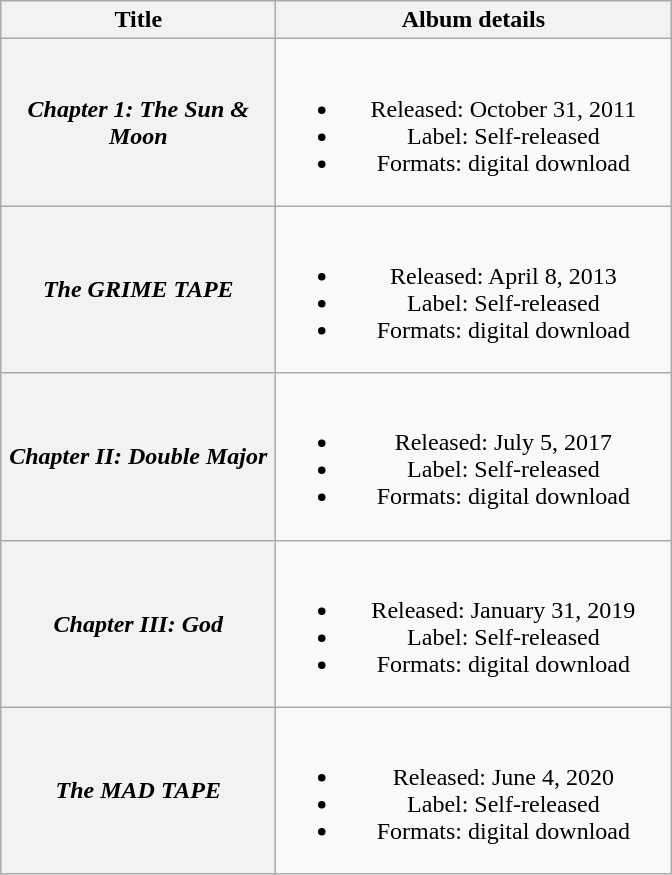<table style="text-align:center;" class="wikitable plainrowheaders">
<tr>
<th style="width:11em;" scope="col">Title</th>
<th style="width:16em;" scope="col">Album details</th>
</tr>
<tr>
<th scope="row"><em>Chapter 1: The Sun & Moon</em></th>
<td><br><ul><li>Released: October 31, 2011</li><li>Label: Self-released</li><li>Formats: digital download</li></ul></td>
</tr>
<tr>
<th scope="row"><em>The GRIME TAPE</em></th>
<td><br><ul><li>Released: April 8, 2013</li><li>Label: Self-released</li><li>Formats: digital download</li></ul></td>
</tr>
<tr>
<th scope="row"><em>Chapter II: Double Major</em></th>
<td><br><ul><li>Released: July 5, 2017</li><li>Label: Self-released</li><li>Formats: digital download</li></ul></td>
</tr>
<tr>
<th scope="row"><em>Chapter III: God</em></th>
<td><br><ul><li>Released: January 31, 2019</li><li>Label: Self-released</li><li>Formats: digital download</li></ul></td>
</tr>
<tr>
<th scope="row"><em>The MAD TAPE</em></th>
<td><br><ul><li>Released: June 4, 2020</li><li>Label: Self-released</li><li>Formats: digital download</li></ul></td>
</tr>
</table>
